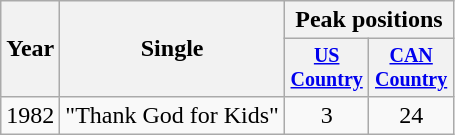<table class="wikitable" style="text-align:center;">
<tr>
<th rowspan="2">Year</th>
<th rowspan="2">Single</th>
<th colspan="2">Peak positions</th>
</tr>
<tr style="font-size:smaller;">
<th width="50"><a href='#'>US Country</a></th>
<th width="50"><a href='#'>CAN Country</a></th>
</tr>
<tr>
<td>1982</td>
<td align="left">"Thank God for Kids"</td>
<td>3</td>
<td>24</td>
</tr>
</table>
